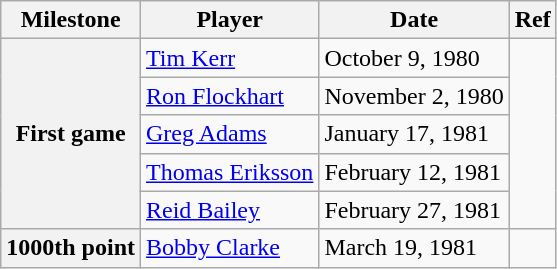<table class="wikitable">
<tr>
<th scope="col">Milestone</th>
<th scope="col">Player</th>
<th scope="col">Date</th>
<th scope="col">Ref</th>
</tr>
<tr>
<th rowspan=5>First game</th>
<td><a href='#'>Tim Kerr</a></td>
<td>October 9, 1980</td>
<td rowspan=5></td>
</tr>
<tr>
<td><a href='#'>Ron Flockhart</a></td>
<td>November 2, 1980</td>
</tr>
<tr>
<td><a href='#'>Greg Adams</a></td>
<td>January 17, 1981</td>
</tr>
<tr>
<td><a href='#'>Thomas Eriksson</a></td>
<td>February 12, 1981</td>
</tr>
<tr>
<td><a href='#'>Reid Bailey</a></td>
<td>February 27, 1981</td>
</tr>
<tr>
<th>1000th point</th>
<td><a href='#'>Bobby Clarke</a></td>
<td>March 19, 1981</td>
<td></td>
</tr>
</table>
